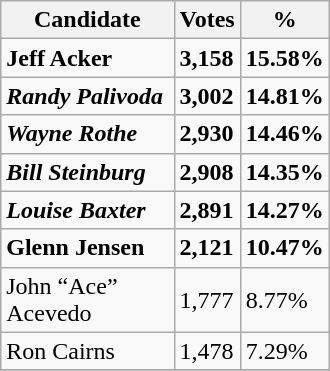<table class="wikitable" style="width:220px">
<tr>
<th>Candidate</th>
<th>Votes</th>
<th>%</th>
</tr>
<tr>
<td><strong>Jeff Acker</strong></td>
<td><strong>3,158</strong></td>
<td><strong>15.58%</strong></td>
</tr>
<tr>
<td><strong><em>Randy Palivoda</em></strong></td>
<td><strong>3,002</strong></td>
<td><strong>14.81%</strong></td>
</tr>
<tr>
<td><strong><em>Wayne Rothe</em></strong></td>
<td><strong>2,930</strong></td>
<td><strong>14.46%</strong></td>
</tr>
<tr>
<td><strong><em>Bill Steinburg</em></strong></td>
<td><strong>2,908</strong></td>
<td><strong>14.35%</strong></td>
</tr>
<tr>
<td><strong><em>Louise Baxter</em></strong></td>
<td><strong>2,891</strong></td>
<td><strong>14.27%</strong></td>
</tr>
<tr>
<td><strong>Glenn Jensen</strong></td>
<td><strong>2,121</strong></td>
<td><strong>10.47%</strong></td>
</tr>
<tr>
<td>John “Ace” Acevedo</td>
<td>1,777</td>
<td>8.77%</td>
</tr>
<tr>
<td>Ron Cairns</td>
<td>1,478</td>
<td>7.29%</td>
</tr>
<tr>
</tr>
</table>
